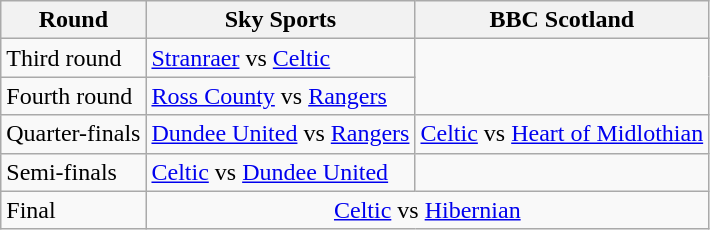<table class="wikitable">
<tr>
<th>Round</th>
<th>Sky Sports</th>
<th>BBC Scotland</th>
</tr>
<tr>
<td>Third round</td>
<td><a href='#'>Stranraer</a> vs <a href='#'>Celtic</a></td>
</tr>
<tr>
<td>Fourth round</td>
<td><a href='#'>Ross County</a> vs <a href='#'>Rangers</a></td>
</tr>
<tr>
<td>Quarter-finals</td>
<td><a href='#'>Dundee United</a> vs <a href='#'>Rangers</a></td>
<td><a href='#'>Celtic</a> vs <a href='#'>Heart of Midlothian</a></td>
</tr>
<tr>
<td>Semi-finals</td>
<td><a href='#'>Celtic</a> vs <a href='#'>Dundee United</a></td>
</tr>
<tr>
<td>Final</td>
<td colspan=2 align=center><a href='#'>Celtic</a> vs <a href='#'>Hibernian</a></td>
</tr>
</table>
